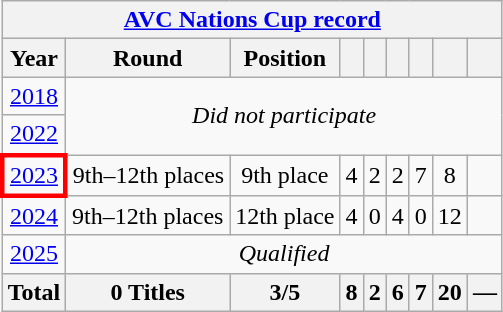<table class="wikitable" style="text-align:center">
<tr>
<th colspan=9><a href='#'>AVC Nations Cup record</a></th>
</tr>
<tr>
<th>Year</th>
<th>Round</th>
<th>Position</th>
<th></th>
<th></th>
<th></th>
<th></th>
<th></th>
<th></th>
</tr>
<tr>
<td> <a href='#'>2018</a></td>
<td colspan=8 rowspan=2><em>Did not participate</em></td>
</tr>
<tr>
<td> <a href='#'>2022</a></td>
</tr>
<tr>
<td style="border:3px solid red"> <a href='#'>2023</a></td>
<td>9th–12th places</td>
<td>9th place</td>
<td>4</td>
<td>2</td>
<td>2</td>
<td>7</td>
<td>8</td>
<td></td>
</tr>
<tr>
<td> <a href='#'>2024</a></td>
<td>9th–12th places</td>
<td>12th place</td>
<td>4</td>
<td>0</td>
<td>4</td>
<td>0</td>
<td>12</td>
<td></td>
</tr>
<tr>
<td> <a href='#'>2025</a></td>
<td colspan=8><em>Qualified</em></td>
</tr>
<tr>
<th>Total</th>
<th>0 Titles</th>
<th>3/5</th>
<th>8</th>
<th>2</th>
<th>6</th>
<th>7</th>
<th>20</th>
<th>—</th>
</tr>
</table>
